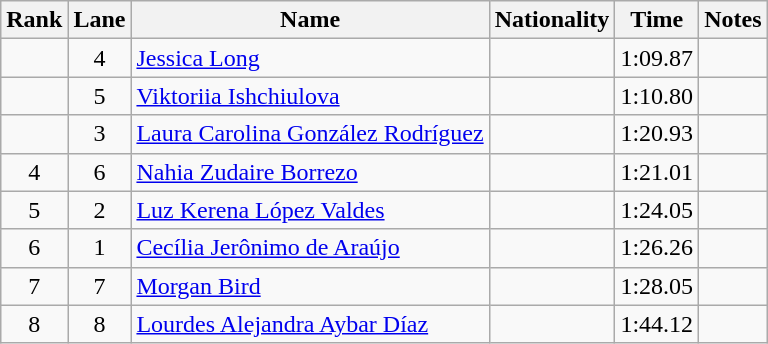<table class="wikitable sortable" style="text-align:center">
<tr>
<th>Rank</th>
<th>Lane</th>
<th>Name</th>
<th>Nationality</th>
<th>Time</th>
<th>Notes</th>
</tr>
<tr>
<td></td>
<td>4</td>
<td align=left><a href='#'>Jessica Long</a></td>
<td align=left></td>
<td>1:09.87</td>
<td></td>
</tr>
<tr>
<td></td>
<td>5</td>
<td align=left><a href='#'>Viktoriia Ishchiulova</a></td>
<td align=left></td>
<td>1:10.80</td>
<td></td>
</tr>
<tr>
<td></td>
<td>3</td>
<td align=left><a href='#'>Laura Carolina González Rodríguez</a></td>
<td align=left></td>
<td>1:20.93</td>
<td></td>
</tr>
<tr>
<td>4</td>
<td>6</td>
<td align=left><a href='#'>Nahia Zudaire Borrezo</a></td>
<td align=left></td>
<td>1:21.01</td>
<td></td>
</tr>
<tr>
<td>5</td>
<td>2</td>
<td align=left><a href='#'>Luz Kerena López Valdes</a></td>
<td align=left></td>
<td>1:24.05</td>
<td></td>
</tr>
<tr>
<td>6</td>
<td>1</td>
<td align=left><a href='#'>Cecília Jerônimo de Araújo</a></td>
<td align=left></td>
<td>1:26.26</td>
<td></td>
</tr>
<tr>
<td>7</td>
<td>7</td>
<td align=left><a href='#'>Morgan Bird</a></td>
<td align=left></td>
<td>1:28.05</td>
<td></td>
</tr>
<tr>
<td>8</td>
<td>8</td>
<td align=left><a href='#'>Lourdes Alejandra Aybar Díaz</a></td>
<td align=left></td>
<td>1:44.12</td>
<td></td>
</tr>
</table>
